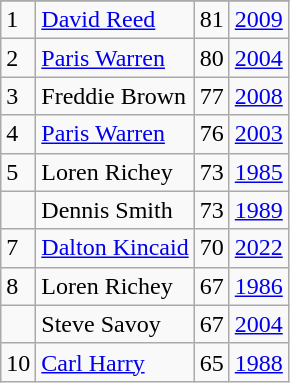<table class="wikitable">
<tr>
</tr>
<tr>
<td>1</td>
<td><a href='#'>David Reed</a></td>
<td>81</td>
<td><a href='#'>2009</a></td>
</tr>
<tr>
<td>2</td>
<td><a href='#'>Paris Warren</a></td>
<td>80</td>
<td><a href='#'>2004</a></td>
</tr>
<tr>
<td>3</td>
<td>Freddie Brown</td>
<td>77</td>
<td><a href='#'>2008</a></td>
</tr>
<tr>
<td>4</td>
<td><a href='#'>Paris Warren</a></td>
<td>76</td>
<td><a href='#'>2003</a></td>
</tr>
<tr>
<td>5</td>
<td>Loren Richey</td>
<td>73</td>
<td><a href='#'>1985</a></td>
</tr>
<tr>
<td></td>
<td>Dennis Smith</td>
<td>73</td>
<td><a href='#'>1989</a></td>
</tr>
<tr>
<td>7</td>
<td><a href='#'>Dalton Kincaid</a></td>
<td>70</td>
<td><a href='#'>2022</a></td>
</tr>
<tr>
<td>8</td>
<td>Loren Richey</td>
<td>67</td>
<td><a href='#'>1986</a></td>
</tr>
<tr>
<td></td>
<td>Steve Savoy</td>
<td>67</td>
<td><a href='#'>2004</a></td>
</tr>
<tr>
<td>10</td>
<td><a href='#'>Carl Harry</a></td>
<td>65</td>
<td><a href='#'>1988</a></td>
</tr>
</table>
